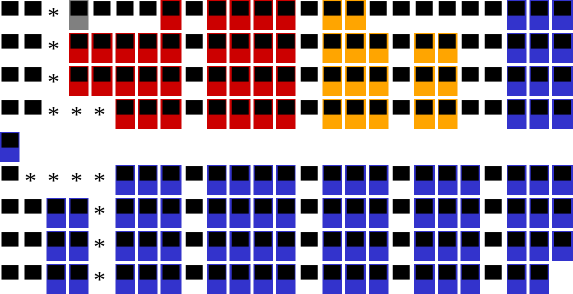<table>
<tr>
<td bgcolor="white" border="1"><span>▀</span></td>
<td bgcolor="white" border="1"><span>▀</span></td>
<td bgcolor="#FFFFFF" border="1"><span>*</span></td>
<td bgcolor="gray" border="1"><span>▀</span></td>
<td bgcolor="white" border="1"><span>▀</span></td>
<td bgcolor="white" border="1"><span>▀</span></td>
<td bgcolor="white" border="1"><span>▀</span></td>
<td bgcolor="#cc0000" border="1"><span>▀</span></td>
<td bgcolor="white" border="1"><span>▀</span></td>
<td bgcolor="#cc0000" border="1"><span>▀</span></td>
<td bgcolor="#cc0000" border="1"><span>▀</span></td>
<td bgcolor="#cc0000" border="1"><span>▀</span></td>
<td bgcolor="#cc0000" border="1"><span>▀</span></td>
<td bgcolor="white" border="1"><span>▀</span></td>
<td bgcolor="orange" border="1"><span>▀</span></td>
<td bgcolor="orange" border="1"><span>▀</span></td>
<td bgcolor="white" border="1"><span>▀</span></td>
<td bgcolor="white" border="1"><span>▀</span></td>
<td bgcolor="white" border="1"><span>▀</span></td>
<td bgcolor="white" border="1"><span>▀</span></td>
<td bgcolor="white" border="1"><span>▀</span></td>
<td bgcolor="white" border="1"><span>▀</span></td>
<td bgcolor="#3333cc" border="1"><span>▀</span></td>
<td bgcolor="#3333cc" border="1"><span>▀</span></td>
<td bgcolor="#3333cc" border="1"><span>▀</span></td>
</tr>
<tr>
<td bgcolor="white" border="1"><span>▀</span></td>
<td bgcolor="white" border="1"><span>▀</span></td>
<td bgcolor="#FFFFFF" border="1"><span>*</span></td>
<td bgcolor="#cc0000" border="1"><span>▀</span></td>
<td bgcolor="#cc0000" border="1"><span>▀</span></td>
<td bgcolor="#cc0000" border="1"><span>▀</span></td>
<td bgcolor="#cc0000" border="1"><span>▀</span></td>
<td bgcolor="#cc0000" border="1"><span>▀</span></td>
<td bgcolor="white" border="1"><span>▀</span></td>
<td bgcolor="#cc0000" border="1"><span>▀</span></td>
<td bgcolor="#cc0000" border="1"><span>▀</span></td>
<td bgcolor="#cc0000" border="1"><span>▀</span></td>
<td bgcolor="#cc0000" border="1"><span>▀</span></td>
<td bgcolor="white" border="1"><span>▀</span></td>
<td bgcolor="orange" border="1"><span>▀</span></td>
<td bgcolor="orange" border="1"><span>▀</span></td>
<td bgcolor="orange" border="1"><span>▀</span></td>
<td bgcolor="white" border="1"><span>▀</span></td>
<td bgcolor="orange" border="1"><span>▀</span></td>
<td bgcolor="orange" border="1"><span>▀</span></td>
<td bgcolor="white" border="1"><span>▀</span></td>
<td bgcolor="white" border="1"><span>▀</span></td>
<td bgcolor="#3333cc" border="1"><span>▀</span></td>
<td bgcolor="#3333cc" border="1"><span>▀</span></td>
<td bgcolor="#3333cc" border="1"><span>▀</span></td>
</tr>
<tr>
<td bgcolor="white" border="1"><span>▀</span></td>
<td bgcolor="white" border="1"><span>▀</span></td>
<td bgcolor="#FFFFFF" border="1"><span>*</span></td>
<td bgcolor="#cc0000" border="1"><span>▀</span></td>
<td bgcolor="#cc0000" border="1"><span>▀</span></td>
<td bgcolor="#cc0000" border="1"><span>▀</span></td>
<td bgcolor="#cc0000" border="1"><span>▀</span></td>
<td bgcolor="#cc0000" border="1"><span>▀</span></td>
<td bgcolor="white" border="1"><span>▀</span></td>
<td bgcolor="#cc0000" border="1"><span>▀</span></td>
<td bgcolor="#cc0000" border="1"><span>▀</span></td>
<td bgcolor="#cc0000" border="1"><span>▀</span></td>
<td bgcolor="#cc0000" border="1"><span>▀</span></td>
<td bgcolor="white" border="1"><span>▀</span></td>
<td bgcolor="orange" border="1"><span>▀</span></td>
<td bgcolor="orange" border="1"><span>▀</span></td>
<td bgcolor="orange" border="1"><span>▀</span></td>
<td bgcolor="white" border="1"><span>▀</span></td>
<td bgcolor="orange" border="1"><span>▀</span></td>
<td bgcolor="orange" border="1"><span>▀</span></td>
<td bgcolor="white" border="1"><span>▀</span></td>
<td bgcolor="white" border="1"><span>▀</span></td>
<td bgcolor="#3333cc" border="1"><span>▀</span></td>
<td bgcolor="#3333cc" border="1"><span>▀</span></td>
<td bgcolor="#3333cc" border="1"><span>▀</span></td>
</tr>
<tr>
<td bgcolor="white" border="1"><span>▀</span></td>
<td bgcolor="white" border="1"><span>▀</span></td>
<td bgcolor="#FFFFFF" border="1"><span>*</span></td>
<td bgcolor="#FFFFFF" border="1"><span>*</span></td>
<td bgcolor="#FFFFFF" border="1"><span>*</span></td>
<td bgcolor="#cc0000" border="1"><span>▀</span></td>
<td bgcolor="#cc0000" border="1"><span>▀</span></td>
<td bgcolor="#cc0000" border="1"><span>▀</span></td>
<td bgcolor="white" border="1"><span>▀</span></td>
<td bgcolor="#cc0000" border="1"><span>▀</span></td>
<td bgcolor="#cc0000" border="1"><span>▀</span></td>
<td bgcolor="#cc0000" border="1"><span>▀</span></td>
<td bgcolor="#cc0000" border="1"><span>▀</span></td>
<td bgcolor="white" border="1"><span>▀</span></td>
<td bgcolor="orange" border="1"><span>▀</span></td>
<td bgcolor="orange" border="1"><span>▀</span></td>
<td bgcolor="orange" border="1"><span>▀</span></td>
<td bgcolor="white" border="1"><span>▀</span></td>
<td bgcolor="orange" border="1"><span>▀</span></td>
<td bgcolor="orange" border="1"><span>▀</span></td>
<td bgcolor="white" border="1"><span>▀</span></td>
<td bgcolor="white" border="1"><span>▀</span></td>
<td bgcolor="#3333cc" border="1"><span>▀</span></td>
<td bgcolor="#3333cc" border="1"><span>▀</span></td>
<td bgcolor="#3333cc" border="1"><span>▀</span></td>
</tr>
<tr>
<td bgcolor="#3333cc" border="1"><span>▀</span></td>
</tr>
<tr>
<td bgcolor="white" border="1"><span>▀</span></td>
<td bgcolor="#FFFFFF" border="1"><span>*</span></td>
<td bgcolor="#FFFFFF" border="1"><span>*</span></td>
<td bgcolor="#FFFFFF" border="1"><span>*</span></td>
<td bgcolor="#FFFFFF" border="1"><span>*</span></td>
<td bgcolor="#3333cc" border="1"><span>▀</span></td>
<td bgcolor="#3333cc" border="1"><span>▀</span></td>
<td bgcolor="#3333cc" border="1"><span>▀</span></td>
<td bgcolor="white" border="1"><span>▀</span></td>
<td bgcolor="#3333cc" border="1"><span>▀</span></td>
<td bgcolor="#3333cc" border="1"><span>▀</span></td>
<td bgcolor="#3333cc" border="1"><span>▀</span></td>
<td bgcolor="#3333cc" border="1"><span>▀</span></td>
<td bgcolor="white" border="1"><span>▀</span></td>
<td bgcolor="#3333cc" border="1"><span>▀</span></td>
<td bgcolor="#3333cc" border="1"><span>▀</span></td>
<td bgcolor="#3333cc" border="1"><span>▀</span></td>
<td bgcolor="white" border="1"><span>▀</span></td>
<td bgcolor="#3333cc" border="1"><span>▀</span></td>
<td bgcolor="#3333cc" border="1"><span>▀</span></td>
<td bgcolor="#3333cc" border="1"><span>▀</span></td>
<td bgcolor="white" border="1"><span>▀</span></td>
<td bgcolor="#3333cc" border="1"><span>▀</span></td>
<td bgcolor="#3333cc" border="1"><span>▀</span></td>
<td bgcolor="#3333cc" border="1"><span>▀</span></td>
</tr>
<tr>
<td bgcolor="white" border="1"><span>▀</span></td>
<td bgcolor="white" border="1"><span>▀</span></td>
<td bgcolor="#3333cc" border="1"><span>▀</span></td>
<td bgcolor="#3333cc" border="1"><span>▀</span></td>
<td bgcolor="#FFFFFF" border="1"><span>*</span></td>
<td bgcolor="#3333cc" border="1"><span>▀</span></td>
<td bgcolor="#3333cc" border="1"><span>▀</span></td>
<td bgcolor="#3333cc" border="1"><span>▀</span></td>
<td bgcolor="white" border="1"><span>▀</span></td>
<td bgcolor="#3333cc" border="1"><span>▀</span></td>
<td bgcolor="#3333cc" border="1"><span>▀</span></td>
<td bgcolor="#3333cc" border="1"><span>▀</span></td>
<td bgcolor="#3333cc" border="1"><span>▀</span></td>
<td bgcolor="white" border="1"><span>▀</span></td>
<td bgcolor="#3333cc" border="1"><span>▀</span></td>
<td bgcolor="#3333cc" border="1"><span>▀</span></td>
<td bgcolor="#3333cc" border="1"><span>▀</span></td>
<td bgcolor="white" border="1"><span>▀</span></td>
<td bgcolor="#3333cc" border="1"><span>▀</span></td>
<td bgcolor="#3333cc" border="1"><span>▀</span></td>
<td bgcolor="#3333cc" border="1"><span>▀</span></td>
<td bgcolor="white" border="1"><span>▀</span></td>
<td bgcolor="#3333cc" border="1"><span>▀</span></td>
<td bgcolor="#3333cc" border="1"><span>▀</span></td>
<td bgcolor="#3333cc" border="1"><span>▀</span></td>
</tr>
<tr>
<td bgcolor="white" border="1"><span>▀</span></td>
<td bgcolor="white" border="1"><span>▀</span></td>
<td bgcolor="#3333cc" border="1"><span>▀</span></td>
<td bgcolor="#3333cc" border="1"><span>▀</span></td>
<td bgcolor="#FFFFFF" border="1"><span>*</span></td>
<td bgcolor="#3333cc" border="1"><span>▀</span></td>
<td bgcolor="#3333cc" border="1"><span>▀</span></td>
<td bgcolor="#3333cc" border="1"><span>▀</span></td>
<td bgcolor="white" border="1"><span>▀</span></td>
<td bgcolor="#3333cc" border="1"><span>▀</span></td>
<td bgcolor="#3333cc" border="1"><span>▀</span></td>
<td bgcolor="#3333cc" border="1"><span>▀</span></td>
<td bgcolor="#3333cc" border="1"><span>▀</span></td>
<td bgcolor="white" border="1"><span>▀</span></td>
<td bgcolor="#3333cc" border="1"><span>▀</span></td>
<td bgcolor="#3333cc" border="1"><span>▀</span></td>
<td bgcolor="#3333cc" border="1"><span>▀</span></td>
<td bgcolor="white" border="1"><span>▀</span></td>
<td bgcolor="#3333cc" border="1"><span>▀</span></td>
<td bgcolor="#3333cc" border="1"><span>▀</span></td>
<td bgcolor="#3333cc" border="1"><span>▀</span></td>
<td bgcolor="white" border="1"><span>▀</span></td>
<td bgcolor="#3333cc" border="1"><span>▀</span></td>
<td bgcolor="#3333cc" border="1"><span>▀</span></td>
<td bgcolor="#3333cc" border="1"><span>▀</span></td>
</tr>
<tr>
<td bgcolor="white" border="1"><span>▀</span></td>
<td bgcolor="white" border="1"><span>▀</span></td>
<td bgcolor="#3333cc" border="1"><span>▀</span></td>
<td bgcolor="#3333cc" border="1"><span>▀</span></td>
<td bgcolor="#FFFFFF" border="1"><span>*</span></td>
<td bgcolor="#3333cc" border="1"><span>▀</span></td>
<td bgcolor="#3333cc" border="1"><span>▀</span></td>
<td bgcolor="#3333cc" border="1"><span>▀</span></td>
<td bgcolor="white" border="1"><span>▀</span></td>
<td bgcolor="#3333cc" border="1"><span>▀</span></td>
<td bgcolor="#3333cc" border="1"><span>▀</span></td>
<td bgcolor="#3333cc" border="1"><span>▀</span></td>
<td bgcolor="#3333cc" border="1"><span>▀</span></td>
<td bgcolor="white" border="1"><span>▀</span></td>
<td bgcolor="#3333cc" border="1"><span>▀</span></td>
<td bgcolor="#3333cc" border="1"><span>▀</span></td>
<td bgcolor="#3333cc" border="1"><span>▀</span></td>
<td bgcolor="white" border="1"><span>▀</span></td>
<td bgcolor="#3333cc" border="1"><span>▀</span></td>
<td bgcolor="#3333cc" border="1"><span>▀</span></td>
<td bgcolor="#3333cc" border="1"><span>▀</span></td>
<td bgcolor="white" border="1"><span>▀</span></td>
<td bgcolor="#3333cc" border="1"><span>▀</span></td>
<td bgcolor="#3333cc" border="1"><span>▀</span></td>
</tr>
</table>
